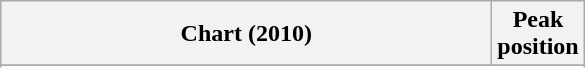<table class="wikitable plainrowheaders sortable" style="text-align:center;">
<tr>
<th scope="col" style="width:20em;">Chart (2010)</th>
<th scope="col">Peak<br>position</th>
</tr>
<tr>
</tr>
<tr>
</tr>
<tr>
</tr>
<tr>
</tr>
<tr>
</tr>
<tr>
</tr>
<tr>
</tr>
<tr>
</tr>
<tr>
</tr>
<tr>
</tr>
</table>
